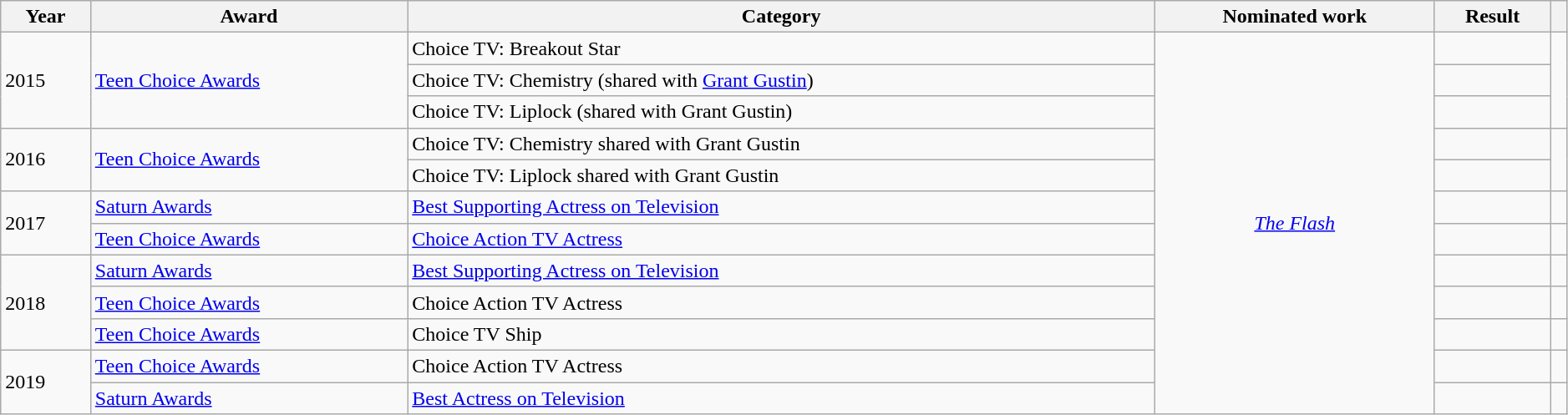<table class="wikitable sortable plainrowheaders" style="width:99%;">
<tr>
<th>Year</th>
<th>Award</th>
<th>Category</th>
<th>Nominated work</th>
<th>Result</th>
<th class="unsortable"></th>
</tr>
<tr>
<td rowspan="3">2015</td>
<td rowspan="3"><a href='#'>Teen Choice Awards</a></td>
<td>Choice TV: Breakout Star</td>
<td rowspan="12" style="text-align: center;"><em><a href='#'>The Flash</a></em></td>
<td></td>
<td rowspan="3" style="text-align: center;"></td>
</tr>
<tr>
<td>Choice TV: Chemistry (shared with <a href='#'>Grant Gustin</a>)</td>
<td></td>
</tr>
<tr>
<td>Choice TV: Liplock (shared with Grant Gustin)</td>
<td></td>
</tr>
<tr>
<td rowspan="2">2016</td>
<td rowspan="2"><a href='#'>Teen Choice Awards</a></td>
<td>Choice TV: Chemistry shared with Grant Gustin</td>
<td></td>
<td rowspan="2" style="text-align: center;"></td>
</tr>
<tr>
<td>Choice TV: Liplock shared with Grant Gustin</td>
<td></td>
</tr>
<tr>
<td rowspan="2">2017</td>
<td><a href='#'>Saturn Awards</a></td>
<td><a href='#'>Best Supporting Actress on Television</a></td>
<td></td>
<td style="text-align: center;"></td>
</tr>
<tr>
<td><a href='#'>Teen Choice Awards</a></td>
<td><a href='#'>Choice Action TV Actress</a></td>
<td></td>
<td style="text-align:center;"></td>
</tr>
<tr>
<td rowspan=3>2018</td>
<td><a href='#'>Saturn Awards</a></td>
<td><a href='#'>Best Supporting Actress on Television</a></td>
<td></td>
<td style="text-align: center;"></td>
</tr>
<tr>
<td><a href='#'>Teen Choice Awards</a></td>
<td>Choice Action TV Actress</td>
<td></td>
<td></td>
</tr>
<tr>
<td><a href='#'>Teen Choice Awards</a></td>
<td>Choice TV Ship</td>
<td></td>
<td></td>
</tr>
<tr>
<td rowspan=2>2019</td>
<td><a href='#'>Teen Choice Awards</a></td>
<td>Choice Action TV Actress</td>
<td></td>
<td style="text-align: center;"></td>
</tr>
<tr>
<td><a href='#'>Saturn Awards</a></td>
<td><a href='#'>Best Actress on Television</a></td>
<td></td>
<td style="text-align: center;"></td>
</tr>
</table>
